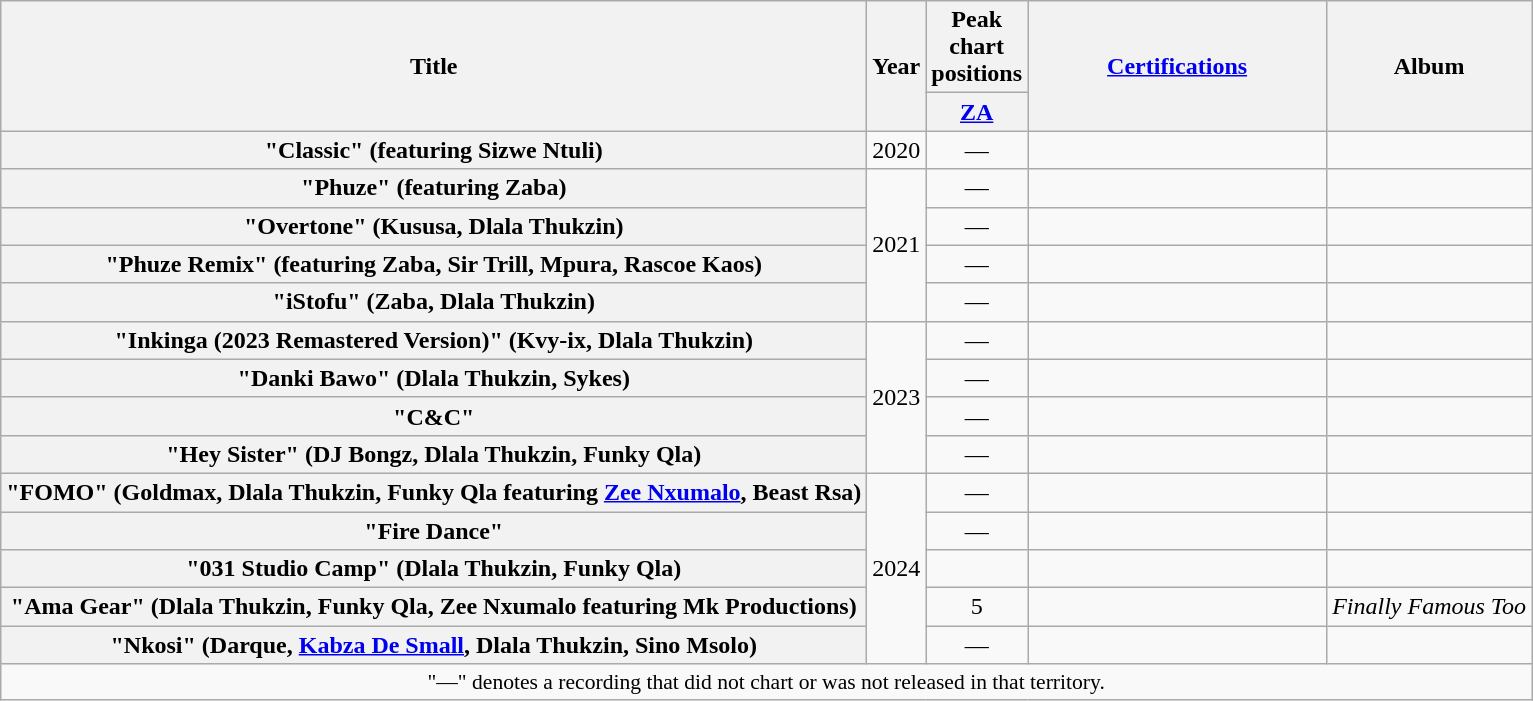<table class="wikitable plainrowheaders" style="text-align:center;">
<tr>
<th scope="col" rowspan="2">Title</th>
<th scope="col" rowspan="2">Year</th>
<th scope="col" colspan="1">Peak chart positions</th>
<th scope="col" rowspan="2" style="width:12em;"><a href='#'>Certifications</a></th>
<th scope="col" rowspan="2">Album</th>
</tr>
<tr>
<th scope="col" style="width:3em;font-size:100%;"><a href='#'>ZA</a><br></th>
</tr>
<tr>
<th scope="row">"Classic" (featuring Sizwe Ntuli)</th>
<td>2020</td>
<td>—</td>
<td></td>
<td></td>
</tr>
<tr>
<th scope="row">"Phuze" (featuring Zaba)</th>
<td rowspan=4>2021</td>
<td>—</td>
<td></td>
<td></td>
</tr>
<tr>
<th scope="row">"Overtone" (Kususa, Dlala Thukzin)</th>
<td>—</td>
<td></td>
<td></td>
</tr>
<tr>
<th scope="row">"Phuze Remix" (featuring Zaba, Sir Trill, Mpura, Rascoe Kaos)</th>
<td>—</td>
<td></td>
<td></td>
</tr>
<tr>
<th scope="row">"iStofu" (Zaba, Dlala Thukzin)</th>
<td>—</td>
<td></td>
<td></td>
</tr>
<tr>
<th scope="row">"Inkinga (2023 Remastered Version)" (Kvy-ix, Dlala Thukzin)</th>
<td rowspan=4>2023</td>
<td>—</td>
<td></td>
<td></td>
</tr>
<tr>
<th scope="row">"Danki Bawo" (Dlala Thukzin, Sykes)</th>
<td>—</td>
<td></td>
<td></td>
</tr>
<tr>
<th scope="row">"C&C"</th>
<td>—</td>
<td></td>
<td></td>
</tr>
<tr>
<th scope="row">"Hey Sister" (DJ Bongz, Dlala Thukzin, Funky Qla)</th>
<td>—</td>
<td></td>
<td></td>
</tr>
<tr>
<th scope="row">"FOMO" (Goldmax, Dlala Thukzin, Funky Qla featuring <a href='#'>Zee Nxumalo</a>, Beast Rsa)</th>
<td rowspan=5>2024</td>
<td>—</td>
<td></td>
<td></td>
</tr>
<tr>
<th scope="row">"Fire Dance"</th>
<td>—</td>
<td></td>
<td></td>
</tr>
<tr>
<th scope="row">"031 Studio Camp" (Dlala Thukzin, Funky Qla)</th>
<td></td>
<td></td>
<td></td>
</tr>
<tr>
<th scope="row">"Ama Gear" (Dlala Thukzin, Funky Qla, Zee Nxumalo featuring Mk Productions)</th>
<td>5</td>
<td></td>
<td><em>Finally Famous Too</em></td>
</tr>
<tr>
<th scope="row">"Nkosi" (Darque, <a href='#'>Kabza De Small</a>, Dlala Thukzin, Sino Msolo)</th>
<td>—</td>
<td></td>
<td></td>
</tr>
<tr>
<td colspan="8" style="font-size:90%">"—" denotes a recording that did not chart or was not released in that territory.</td>
</tr>
</table>
